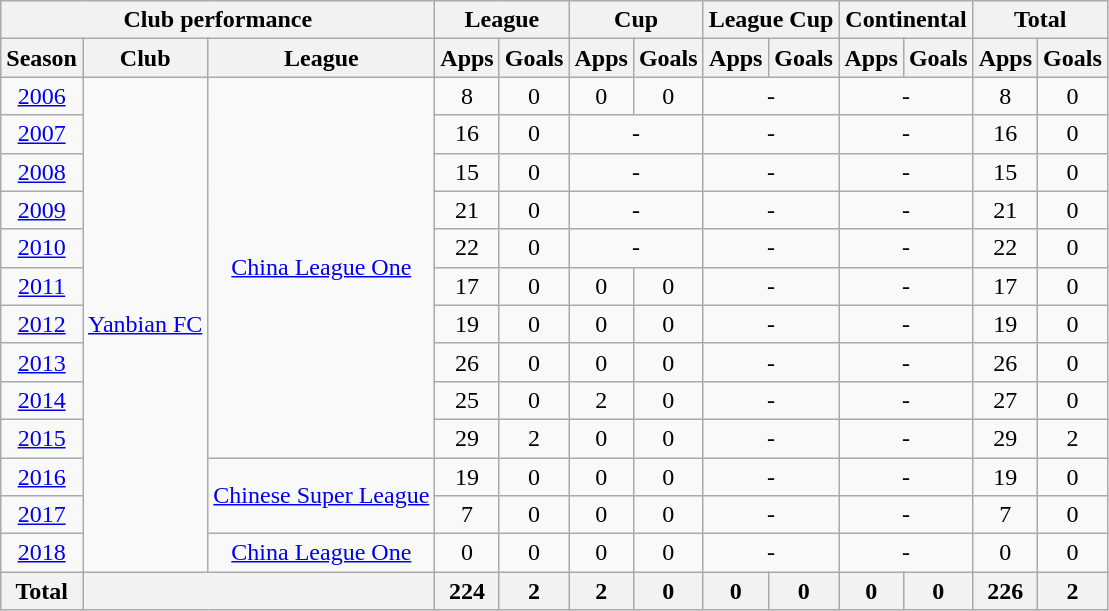<table class="wikitable" style="text-align:center">
<tr>
<th colspan=3>Club performance</th>
<th colspan=2>League</th>
<th colspan=2>Cup</th>
<th colspan=2>League Cup</th>
<th colspan=2>Continental</th>
<th colspan=2>Total</th>
</tr>
<tr>
<th>Season</th>
<th>Club</th>
<th>League</th>
<th>Apps</th>
<th>Goals</th>
<th>Apps</th>
<th>Goals</th>
<th>Apps</th>
<th>Goals</th>
<th>Apps</th>
<th>Goals</th>
<th>Apps</th>
<th>Goals</th>
</tr>
<tr>
<td><a href='#'>2006</a></td>
<td rowspan="13"><a href='#'>Yanbian FC</a></td>
<td rowspan="10"><a href='#'>China League One</a></td>
<td>8</td>
<td>0</td>
<td>0</td>
<td>0</td>
<td colspan="2">-</td>
<td colspan="2">-</td>
<td>8</td>
<td>0</td>
</tr>
<tr>
<td><a href='#'>2007</a></td>
<td>16</td>
<td>0</td>
<td colspan="2">-</td>
<td colspan="2">-</td>
<td colspan="2">-</td>
<td>16</td>
<td>0</td>
</tr>
<tr>
<td><a href='#'>2008</a></td>
<td>15</td>
<td>0</td>
<td colspan="2">-</td>
<td colspan="2">-</td>
<td colspan="2">-</td>
<td>15</td>
<td>0</td>
</tr>
<tr>
<td><a href='#'>2009</a></td>
<td>21</td>
<td>0</td>
<td colspan="2">-</td>
<td colspan="2">-</td>
<td colspan="2">-</td>
<td>21</td>
<td>0</td>
</tr>
<tr>
<td><a href='#'>2010</a></td>
<td>22</td>
<td>0</td>
<td colspan="2">-</td>
<td colspan="2">-</td>
<td colspan="2">-</td>
<td>22</td>
<td>0</td>
</tr>
<tr>
<td><a href='#'>2011</a></td>
<td>17</td>
<td>0</td>
<td>0</td>
<td>0</td>
<td colspan="2">-</td>
<td colspan="2">-</td>
<td>17</td>
<td>0</td>
</tr>
<tr>
<td><a href='#'>2012</a></td>
<td>19</td>
<td>0</td>
<td>0</td>
<td>0</td>
<td colspan="2">-</td>
<td colspan="2">-</td>
<td>19</td>
<td>0</td>
</tr>
<tr>
<td><a href='#'>2013</a></td>
<td>26</td>
<td>0</td>
<td>0</td>
<td>0</td>
<td colspan="2">-</td>
<td colspan="2">-</td>
<td>26</td>
<td>0</td>
</tr>
<tr>
<td><a href='#'>2014</a></td>
<td>25</td>
<td>0</td>
<td>2</td>
<td>0</td>
<td colspan="2">-</td>
<td colspan="2">-</td>
<td>27</td>
<td>0</td>
</tr>
<tr>
<td><a href='#'>2015</a></td>
<td>29</td>
<td>2</td>
<td>0</td>
<td>0</td>
<td colspan="2">-</td>
<td colspan="2">-</td>
<td>29</td>
<td>2</td>
</tr>
<tr>
<td><a href='#'>2016</a></td>
<td rowspan="2"><a href='#'>Chinese Super League</a></td>
<td>19</td>
<td>0</td>
<td>0</td>
<td>0</td>
<td colspan="2">-</td>
<td colspan="2">-</td>
<td>19</td>
<td>0</td>
</tr>
<tr>
<td><a href='#'>2017</a></td>
<td>7</td>
<td>0</td>
<td>0</td>
<td>0</td>
<td colspan="2">-</td>
<td colspan="2">-</td>
<td>7</td>
<td>0</td>
</tr>
<tr>
<td><a href='#'>2018</a></td>
<td rowspan="1"><a href='#'>China League One</a></td>
<td>0</td>
<td>0</td>
<td>0</td>
<td>0</td>
<td colspan="2">-</td>
<td colspan="2">-</td>
<td>0</td>
<td>0</td>
</tr>
<tr>
<th rowspan=3>Total</th>
<th colspan=2></th>
<th>224</th>
<th>2</th>
<th>2</th>
<th>0</th>
<th>0</th>
<th>0</th>
<th>0</th>
<th>0</th>
<th>226</th>
<th>2</th>
</tr>
</table>
